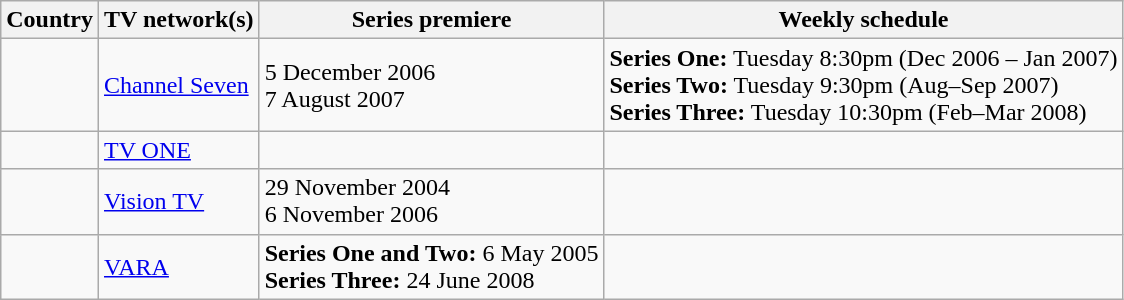<table class="wikitable">
<tr>
<th>Country</th>
<th>TV network(s)</th>
<th>Series premiere</th>
<th>Weekly schedule</th>
</tr>
<tr>
<td></td>
<td><a href='#'>Channel Seven</a></td>
<td>5 December 2006<br>7 August 2007</td>
<td><strong>Series One:</strong> Tuesday 8:30pm (Dec 2006 – Jan 2007)<br> <strong>Series Two:</strong> Tuesday 9:30pm (Aug–Sep 2007)<br> <strong>Series Three:</strong> Tuesday 10:30pm (Feb–Mar 2008)</td>
</tr>
<tr>
<td></td>
<td><a href='#'>TV ONE</a></td>
<td></td>
<td></td>
</tr>
<tr>
<td></td>
<td><a href='#'>Vision TV</a></td>
<td>29 November 2004 <br> 6 November 2006 <br></td>
<td></td>
</tr>
<tr>
<td></td>
<td><a href='#'>VARA</a></td>
<td><strong>Series One and Two:</strong> 6 May 2005 <br> <strong>Series Three:</strong> 24 June 2008</td>
<td></td>
</tr>
</table>
